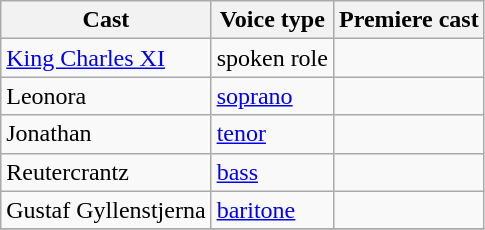<table class="wikitable">
<tr>
<th>Cast</th>
<th>Voice type</th>
<th>Premiere cast</th>
</tr>
<tr>
<td><a href='#'>King Charles XI</a></td>
<td>spoken role</td>
<td></td>
</tr>
<tr>
<td>Leonora</td>
<td><a href='#'>soprano</a></td>
<td></td>
</tr>
<tr>
<td>Jonathan</td>
<td><a href='#'>tenor</a></td>
<td></td>
</tr>
<tr>
<td>Reutercrantz</td>
<td><a href='#'>bass</a></td>
<td></td>
</tr>
<tr>
<td>Gustaf Gyllenstjerna</td>
<td><a href='#'>baritone</a></td>
<td></td>
</tr>
<tr>
</tr>
</table>
